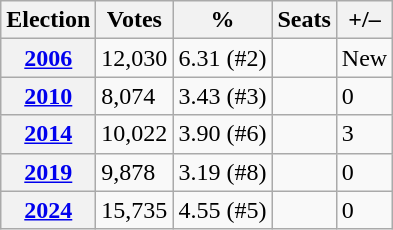<table class="wikitable">
<tr>
<th>Election</th>
<th>Votes</th>
<th>%</th>
<th>Seats</th>
<th>+/–</th>
</tr>
<tr>
<th><a href='#'>2006</a></th>
<td>12,030</td>
<td>6.31 (#2)</td>
<td></td>
<td>New</td>
</tr>
<tr>
<th><a href='#'>2010</a></th>
<td>8,074</td>
<td>3.43 (#3)</td>
<td></td>
<td> 0</td>
</tr>
<tr>
<th><a href='#'>2014</a></th>
<td>10,022</td>
<td>3.90 (#6)</td>
<td></td>
<td> 3</td>
</tr>
<tr>
<th><a href='#'>2019</a></th>
<td>9,878</td>
<td>3.19 (#8)</td>
<td></td>
<td> 0</td>
</tr>
<tr>
<th><a href='#'>2024</a></th>
<td>15,735</td>
<td>4.55 (#5)</td>
<td></td>
<td> 0</td>
</tr>
</table>
